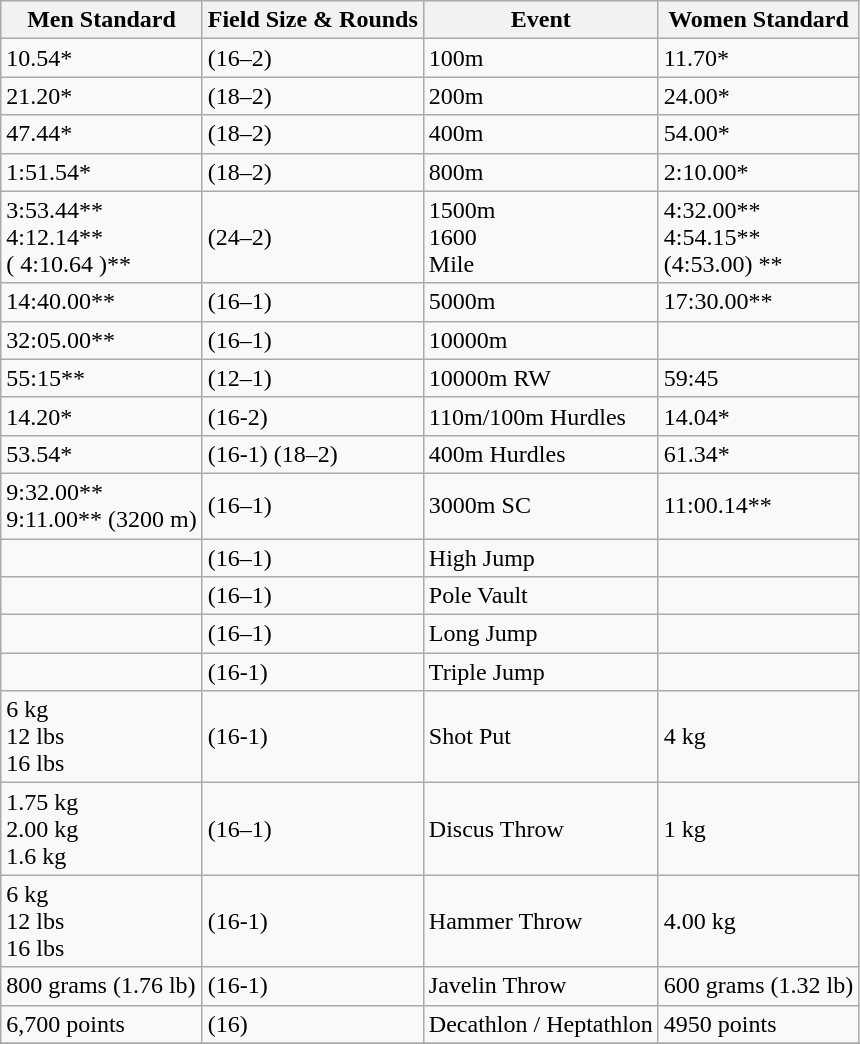<table class="wikitable sortable">
<tr>
<th>Men Standard</th>
<th>Field Size & Rounds</th>
<th>Event</th>
<th>Women Standard</th>
</tr>
<tr>
<td>10.54*</td>
<td>(16–2)</td>
<td>100m</td>
<td>11.70*</td>
</tr>
<tr>
<td>21.20*</td>
<td>(18–2)</td>
<td>200m</td>
<td>24.00*</td>
</tr>
<tr>
<td>47.44*</td>
<td>(18–2)</td>
<td>400m</td>
<td>54.00*</td>
</tr>
<tr>
<td>1:51.54*</td>
<td>(18–2)</td>
<td>800m</td>
<td>2:10.00*</td>
</tr>
<tr>
<td>3:53.44**<br>4:12.14**<br>( 4:10.64 )**</td>
<td>(24–2)</td>
<td>1500m<br>1600<br>Mile</td>
<td>4:32.00**<br>4:54.15**<br>(4:53.00) **</td>
</tr>
<tr>
<td>14:40.00**</td>
<td>(16–1)</td>
<td>5000m</td>
<td>17:30.00**</td>
</tr>
<tr>
<td>32:05.00**</td>
<td>(16–1)</td>
<td>10000m</td>
<td></td>
</tr>
<tr>
<td>55:15**</td>
<td>(12–1)</td>
<td>10000m RW</td>
<td>59:45</td>
</tr>
<tr>
<td>14.20*</td>
<td>(16-2)</td>
<td>110m/100m Hurdles</td>
<td>14.04*</td>
</tr>
<tr>
<td>53.54*</td>
<td>(16-1) (18–2)</td>
<td>400m Hurdles</td>
<td>61.34*</td>
</tr>
<tr>
<td>9:32.00**<br>9:11.00** (3200 m)</td>
<td>(16–1)</td>
<td>3000m SC</td>
<td>11:00.14**</td>
</tr>
<tr>
<td></td>
<td>(16–1)</td>
<td>High Jump</td>
<td></td>
</tr>
<tr>
<td></td>
<td>(16–1)</td>
<td>Pole Vault</td>
<td></td>
</tr>
<tr>
<td></td>
<td>(16–1)</td>
<td>Long Jump</td>
<td></td>
</tr>
<tr>
<td></td>
<td>(16-1)</td>
<td>Triple Jump</td>
<td></td>
</tr>
<tr>
<td> 6 kg<br> 12 lbs<br> 16 lbs</td>
<td>(16-1)</td>
<td>Shot Put</td>
<td> 4 kg</td>
</tr>
<tr>
<td> 1.75 kg<br> 2.00 kg<br> 1.6 kg</td>
<td>(16–1)</td>
<td>Discus Throw</td>
<td> 1 kg</td>
</tr>
<tr>
<td> 6 kg<br> 12 lbs <br> 16 lbs</td>
<td>(16-1)</td>
<td>Hammer Throw</td>
<td> 4.00 kg</td>
</tr>
<tr>
<td> 800 grams (1.76 lb)</td>
<td>(16-1)</td>
<td>Javelin Throw</td>
<td> 600 grams (1.32 lb)</td>
</tr>
<tr>
<td>6,700 points</td>
<td>(16)</td>
<td>Decathlon / Heptathlon</td>
<td>4950 points</td>
</tr>
<tr>
</tr>
</table>
